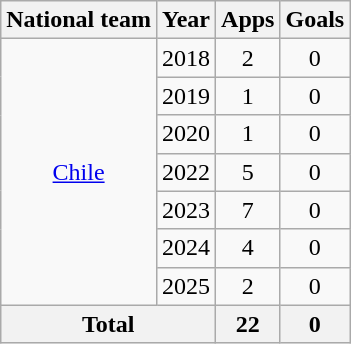<table class="wikitable" style="text-align:center">
<tr>
<th>National team</th>
<th>Year</th>
<th>Apps</th>
<th>Goals</th>
</tr>
<tr>
<td rowspan=7><a href='#'>Chile</a></td>
<td>2018</td>
<td>2</td>
<td>0</td>
</tr>
<tr>
<td>2019</td>
<td>1</td>
<td>0</td>
</tr>
<tr>
<td>2020</td>
<td>1</td>
<td>0</td>
</tr>
<tr>
<td>2022</td>
<td>5</td>
<td>0</td>
</tr>
<tr>
<td>2023</td>
<td>7</td>
<td>0</td>
</tr>
<tr>
<td>2024</td>
<td>4</td>
<td>0</td>
</tr>
<tr>
<td>2025</td>
<td>2</td>
<td>0</td>
</tr>
<tr>
<th colspan=2>Total</th>
<th>22</th>
<th>0</th>
</tr>
</table>
